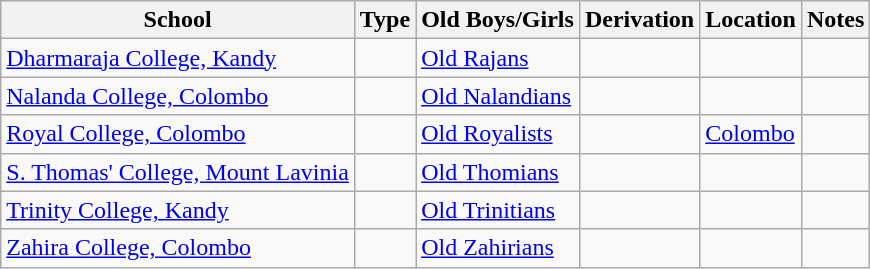<table class="wikitable sortable">
<tr>
<th>School</th>
<th>Type</th>
<th>Old Boys/Girls</th>
<th>Derivation</th>
<th>Location</th>
<th>Notes</th>
</tr>
<tr>
<td><a href='#'>Dharmaraja College, Kandy</a></td>
<td></td>
<td><a href='#'>Old Rajans</a></td>
<td></td>
<td></td>
<td></td>
</tr>
<tr>
<td><a href='#'>Nalanda College, Colombo</a></td>
<td></td>
<td><a href='#'>Old Nalandians</a></td>
<td></td>
<td></td>
<td></td>
</tr>
<tr>
<td><a href='#'>Royal College, Colombo</a></td>
<td></td>
<td><a href='#'>Old Royalists</a></td>
<td></td>
<td><a href='#'>Colombo</a></td>
<td></td>
</tr>
<tr>
<td><a href='#'>S. Thomas' College, Mount Lavinia</a></td>
<td></td>
<td><a href='#'>Old Thomians</a></td>
<td></td>
<td></td>
<td></td>
</tr>
<tr>
<td><a href='#'>Trinity College, Kandy</a></td>
<td></td>
<td><a href='#'>Old Trinitians</a></td>
<td></td>
<td></td>
<td></td>
</tr>
<tr>
<td><a href='#'>Zahira College, Colombo</a></td>
<td></td>
<td><a href='#'>Old Zahirians</a></td>
<td></td>
<td></td>
<td></td>
</tr>
</table>
